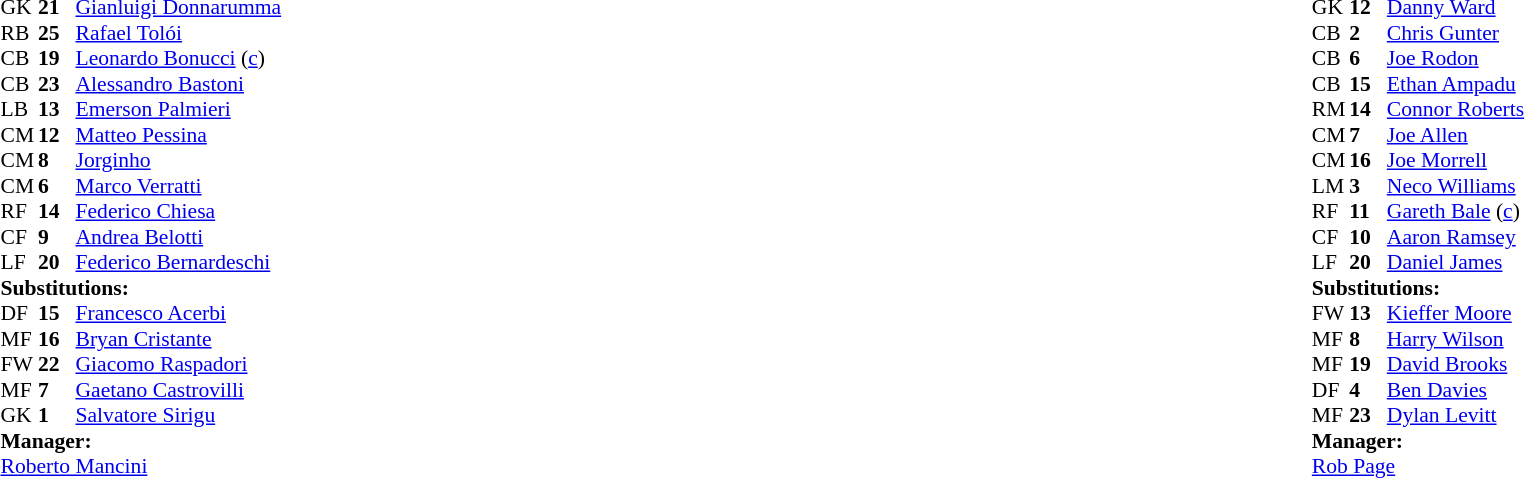<table width="100%">
<tr>
<td valign="top" width="40%"><br><table style="font-size:90%" cellspacing="0" cellpadding="0">
<tr>
<th width=25></th>
<th width=25></th>
</tr>
<tr>
<td>GK</td>
<td><strong>21</strong></td>
<td><a href='#'>Gianluigi Donnarumma</a></td>
<td></td>
<td></td>
</tr>
<tr>
<td>RB</td>
<td><strong>25</strong></td>
<td><a href='#'>Rafael Tolói</a></td>
</tr>
<tr>
<td>CB</td>
<td><strong>19</strong></td>
<td><a href='#'>Leonardo Bonucci</a> (<a href='#'>c</a>)</td>
<td></td>
<td></td>
</tr>
<tr>
<td>CB</td>
<td><strong>23</strong></td>
<td><a href='#'>Alessandro Bastoni</a></td>
</tr>
<tr>
<td>LB</td>
<td><strong>13</strong></td>
<td><a href='#'>Emerson Palmieri</a></td>
</tr>
<tr>
<td>CM</td>
<td><strong>12</strong></td>
<td><a href='#'>Matteo Pessina</a></td>
<td></td>
<td></td>
</tr>
<tr>
<td>CM</td>
<td><strong>8</strong></td>
<td><a href='#'>Jorginho</a></td>
<td></td>
<td></td>
</tr>
<tr>
<td>CM</td>
<td><strong>6</strong></td>
<td><a href='#'>Marco Verratti</a></td>
</tr>
<tr>
<td>RF</td>
<td><strong>14</strong></td>
<td><a href='#'>Federico Chiesa</a></td>
</tr>
<tr>
<td>CF</td>
<td><strong>9</strong></td>
<td><a href='#'>Andrea Belotti</a></td>
</tr>
<tr>
<td>LF</td>
<td><strong>20</strong></td>
<td><a href='#'>Federico Bernardeschi</a></td>
<td></td>
<td></td>
</tr>
<tr>
<td colspan=3><strong>Substitutions:</strong></td>
</tr>
<tr>
<td>DF</td>
<td><strong>15</strong></td>
<td><a href='#'>Francesco Acerbi</a></td>
<td></td>
<td></td>
</tr>
<tr>
<td>MF</td>
<td><strong>16</strong></td>
<td><a href='#'>Bryan Cristante</a></td>
<td></td>
<td></td>
</tr>
<tr>
<td>FW</td>
<td><strong>22</strong></td>
<td><a href='#'>Giacomo Raspadori</a></td>
<td></td>
<td></td>
</tr>
<tr>
<td>MF</td>
<td><strong>7</strong></td>
<td><a href='#'>Gaetano Castrovilli</a></td>
<td></td>
<td></td>
</tr>
<tr>
<td>GK</td>
<td><strong>1</strong></td>
<td><a href='#'>Salvatore Sirigu</a></td>
<td></td>
<td></td>
</tr>
<tr>
<td colspan=3><strong>Manager:</strong></td>
</tr>
<tr>
<td colspan=3><a href='#'>Roberto Mancini</a></td>
</tr>
</table>
</td>
<td valign="top"></td>
<td valign="top" width="50%"><br><table style="font-size:90%; margin:auto" cellspacing="0" cellpadding="0">
<tr>
<th width=25></th>
<th width=25></th>
</tr>
<tr>
<td>GK</td>
<td><strong>12</strong></td>
<td><a href='#'>Danny Ward</a></td>
</tr>
<tr>
<td>CB</td>
<td><strong>2</strong></td>
<td><a href='#'>Chris Gunter</a></td>
<td></td>
</tr>
<tr>
<td>CB</td>
<td><strong>6</strong></td>
<td><a href='#'>Joe Rodon</a></td>
</tr>
<tr>
<td>CB</td>
<td><strong>15</strong></td>
<td><a href='#'>Ethan Ampadu</a></td>
<td></td>
</tr>
<tr>
<td>RM</td>
<td><strong>14</strong></td>
<td><a href='#'>Connor Roberts</a></td>
</tr>
<tr>
<td>CM</td>
<td><strong>7</strong></td>
<td><a href='#'>Joe Allen</a></td>
<td></td>
<td></td>
</tr>
<tr>
<td>CM</td>
<td><strong>16</strong></td>
<td><a href='#'>Joe Morrell</a></td>
<td></td>
<td></td>
</tr>
<tr>
<td>LM</td>
<td><strong>3</strong></td>
<td><a href='#'>Neco Williams</a></td>
<td></td>
<td></td>
</tr>
<tr>
<td>RF</td>
<td><strong>11</strong></td>
<td><a href='#'>Gareth Bale</a> (<a href='#'>c</a>)</td>
<td></td>
<td></td>
</tr>
<tr>
<td>CF</td>
<td><strong>10</strong></td>
<td><a href='#'>Aaron Ramsey</a></td>
</tr>
<tr>
<td>LF</td>
<td><strong>20</strong></td>
<td><a href='#'>Daniel James</a></td>
<td></td>
<td></td>
</tr>
<tr>
<td colspan=3><strong>Substitutions:</strong></td>
</tr>
<tr>
<td>FW</td>
<td><strong>13</strong></td>
<td><a href='#'>Kieffer Moore</a></td>
<td></td>
<td></td>
</tr>
<tr>
<td>MF</td>
<td><strong>8</strong></td>
<td><a href='#'>Harry Wilson</a></td>
<td></td>
<td></td>
</tr>
<tr>
<td>MF</td>
<td><strong>19</strong></td>
<td><a href='#'>David Brooks</a></td>
<td></td>
<td></td>
</tr>
<tr>
<td>DF</td>
<td><strong>4</strong></td>
<td><a href='#'>Ben Davies</a></td>
<td></td>
<td></td>
</tr>
<tr>
<td>MF</td>
<td><strong>23</strong></td>
<td><a href='#'>Dylan Levitt</a></td>
<td></td>
<td></td>
</tr>
<tr>
<td colspan=3><strong>Manager:</strong></td>
</tr>
<tr>
<td colspan=3><a href='#'>Rob Page</a></td>
</tr>
</table>
</td>
</tr>
</table>
